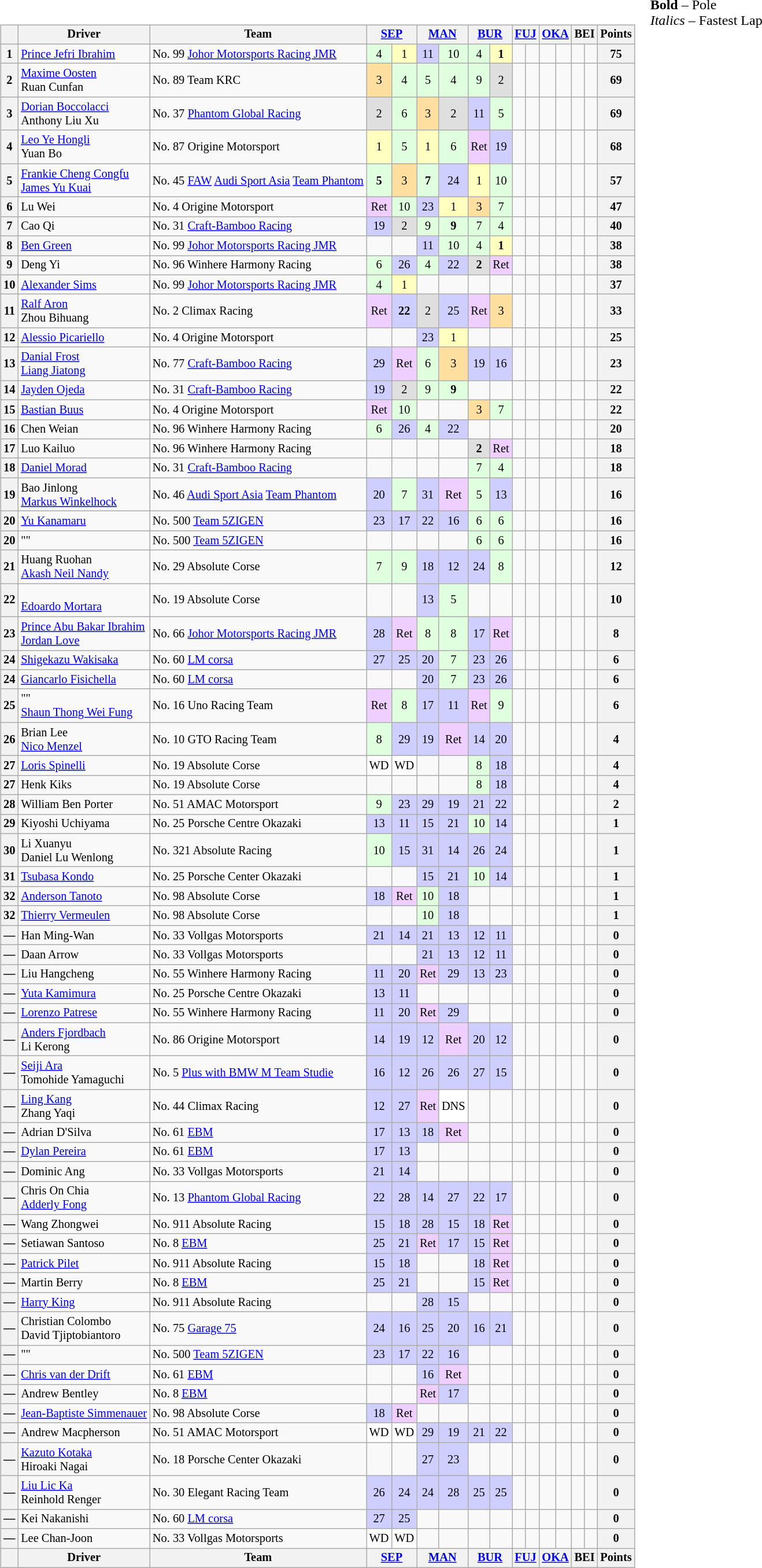<table>
<tr>
<td valign="top"><br><table class="wikitable" style="font-size: 85%; text-align:center;">
<tr>
<th></th>
<th>Driver</th>
<th>Team</th>
<th colspan="2"><a href='#'>SEP</a><br></th>
<th colspan="2"><a href='#'>MAN</a><br></th>
<th colspan="2"><a href='#'>BUR</a><br></th>
<th colspan="2"><a href='#'>FUJ</a><br></th>
<th colspan="2"><a href='#'>OKA</a><br></th>
<th colspan="2">BEI<br></th>
<th>Points</th>
</tr>
<tr>
<th>1</th>
<td align="left"> <a href='#'>Prince Jefri Ibrahim</a></td>
<td align="left"> No. 99 <a href='#'>Johor Motorsports Racing JMR</a></td>
<td style="background:#DFFFDF;">4</td>
<td style="background:#FFFFBF;">1</td>
<td style="background:#CFCFFF;">11</td>
<td style="background:#DFFFDF;">10</td>
<td style="background:#DFFFDF;">4</td>
<td style="background:#FFFFBF;"><strong>1</strong></td>
<td></td>
<td></td>
<td></td>
<td></td>
<td></td>
<td></td>
<th>75</th>
</tr>
<tr>
<th>2</th>
<td align="left"> <a href='#'>Maxime Oosten</a><br> Ruan Cunfan</td>
<td align="left"> No. 89 Team KRC</td>
<td style="background:#FFDF9F;">3</td>
<td style="background:#DFFFDF;">4</td>
<td style="background:#DFFFDF;">5</td>
<td style="background:#DFFFDF;">4</td>
<td style="background:#DFFFDF;">9</td>
<td style="background:#DFDFDF;">2</td>
<td></td>
<td></td>
<td></td>
<td></td>
<td></td>
<td></td>
<th>69</th>
</tr>
<tr>
<th>3</th>
<td align="left"> <a href='#'>Dorian Boccolacci</a><br> Anthony Liu Xu</td>
<td align="left"> No. 37 <a href='#'>Phantom Global Racing</a></td>
<td style="background:#DFDFDF;">2</td>
<td style="background:#DFFFDF;">6</td>
<td style="background:#FFDF9F;">3</td>
<td style="background:#DFDFDF;">2</td>
<td style="background:#CFCFFF;">11</td>
<td style="background:#DFFFDF;">5</td>
<td></td>
<td></td>
<td></td>
<td></td>
<td></td>
<td></td>
<th>69</th>
</tr>
<tr>
<th>4</th>
<td align="left"> <a href='#'>Leo Ye Hongli</a><br> Yuan Bo</td>
<td align="left"> No. 87 Origine Motorsport</td>
<td style="background:#FFFFBF;">1</td>
<td style="background:#DFFFDF;">5</td>
<td style="background:#FFFFBF;">1</td>
<td style="background:#DFFFDF;">6</td>
<td style="background:#EFCFFF;">Ret</td>
<td style="background:#CFCFFF;">19</td>
<td></td>
<td></td>
<td></td>
<td></td>
<td></td>
<td></td>
<th>68</th>
</tr>
<tr>
<th>5</th>
<td align="left"> <a href='#'>Frankie Cheng Congfu</a><br> <a href='#'>James Yu Kuai</a></td>
<td align="left"> No. 45 <a href='#'>FAW</a> <a href='#'>Audi Sport Asia</a> <a href='#'>Team Phantom</a></td>
<td style="background:#DFFFDF;"><strong>5</strong></td>
<td style="background:#FFDF9F;">3</td>
<td style="background:#DFFFDF;"><strong>7</strong></td>
<td style="background:#CFCFFF;">24</td>
<td style="background:#FFFFBF;">1</td>
<td style="background:#DFFFDF;">10</td>
<td></td>
<td></td>
<td></td>
<td></td>
<td></td>
<td></td>
<th>57</th>
</tr>
<tr>
<th>6</th>
<td align="left"> Lu Wei</td>
<td align="left"> No. 4 Origine Motorsport</td>
<td style="background:#EFCFFF;">Ret</td>
<td style="background:#DFFFDF;">10</td>
<td style="background:#CFCFFF;">23</td>
<td style="background:#FFFFBF;">1</td>
<td style="background:#FFDF9F;">3</td>
<td style="background:#DFFFDF;">7</td>
<td></td>
<td></td>
<td></td>
<td></td>
<td></td>
<td></td>
<th>47</th>
</tr>
<tr>
<th>7</th>
<td align="left"> Cao Qi</td>
<td align="left"> No. 31 <a href='#'>Craft-Bamboo Racing</a></td>
<td style="background:#CFCFFF;">19</td>
<td style="background:#DFDFDF;">2</td>
<td style="background:#DFFFDF;">9</td>
<td style="background:#DFFFDF;"><strong>9</strong></td>
<td style="background:#DFFFDF;">7</td>
<td style="background:#DFFFDF;">4</td>
<td></td>
<td></td>
<td></td>
<td></td>
<td></td>
<td></td>
<th>40</th>
</tr>
<tr>
<th>8</th>
<td align="left"> <a href='#'>Ben Green</a></td>
<td align="left"> No. 99 <a href='#'>Johor Motorsports Racing JMR</a></td>
<td></td>
<td></td>
<td style="background:#CFCFFF;">11</td>
<td style="background:#DFFFDF;">10</td>
<td style="background:#DFFFDF;">4</td>
<td style="background:#FFFFBF;"><strong>1</strong></td>
<td></td>
<td></td>
<td></td>
<td></td>
<td></td>
<td></td>
<th>38</th>
</tr>
<tr>
<th>9</th>
<td align="left"> Deng Yi</td>
<td align="left"> No. 96 Winhere Harmony Racing</td>
<td style="background:#DFFFDF;">6</td>
<td style="background:#CFCFFF;">26</td>
<td style="background:#DFFFDF;">4</td>
<td style="background:#CFCFFF;">22</td>
<td style="background:#DFDFDF;"><strong>2</strong></td>
<td style="background:#EFCFFF;">Ret</td>
<td></td>
<td></td>
<td></td>
<td></td>
<td></td>
<td></td>
<th>38</th>
</tr>
<tr>
<th>10</th>
<td align="left"> <a href='#'>Alexander Sims</a></td>
<td align="left"> No. 99 <a href='#'>Johor Motorsports Racing JMR</a></td>
<td style="background:#DFFFDF;">4</td>
<td style="background:#FFFFBF;">1</td>
<td></td>
<td></td>
<td></td>
<td></td>
<td></td>
<td></td>
<td></td>
<td></td>
<td></td>
<td></td>
<th>37</th>
</tr>
<tr>
<th>11</th>
<td align="left"> <a href='#'>Ralf Aron</a><br> Zhou Bihuang</td>
<td align="left"> No. 2 Climax Racing</td>
<td style="background:#EFCFFF;">Ret</td>
<td style="background:#CFCFFF;"><strong>22</strong></td>
<td style="background:#DFDFDF;">2</td>
<td style="background:#CFCFFF;">25</td>
<td style="background:#EFCFFF;">Ret</td>
<td style="background:#FFDF9F;">3</td>
<td></td>
<td></td>
<td></td>
<td></td>
<td></td>
<td></td>
<th>33</th>
</tr>
<tr>
<th>12</th>
<td align="left"> <a href='#'>Alessio Picariello</a></td>
<td align="left"> No. 4 Origine Motorsport</td>
<td></td>
<td></td>
<td style="background:#CFCFFF;">23</td>
<td style="background:#FFFFBF;">1</td>
<td></td>
<td></td>
<td></td>
<td></td>
<td></td>
<td></td>
<td></td>
<td></td>
<th>25</th>
</tr>
<tr>
<th>13</th>
<td align="left"> <a href='#'>Danial Frost</a><br> <a href='#'>Liang Jiatong</a></td>
<td align="left"> No. 77 <a href='#'>Craft-Bamboo Racing</a></td>
<td style="background:#CFCFFF;">29</td>
<td style="background:#EFCFFF;">Ret</td>
<td style="background:#DFFFDF;">6</td>
<td style="background:#FFDF9F;">3</td>
<td style="background:#CFCFFF;">19</td>
<td style="background:#CFCFFF;">16</td>
<td></td>
<td></td>
<td></td>
<td></td>
<td></td>
<td></td>
<th>23</th>
</tr>
<tr>
<th>14</th>
<td align="left"> <a href='#'>Jayden Ojeda</a></td>
<td align="left"> No. 31 <a href='#'>Craft-Bamboo Racing</a></td>
<td style="background:#CFCFFF;">19</td>
<td style="background:#DFDFDF;">2</td>
<td style="background:#DFFFDF;">9</td>
<td style="background:#DFFFDF;"><strong>9</strong></td>
<td></td>
<td></td>
<td></td>
<td></td>
<td></td>
<td></td>
<td></td>
<td></td>
<th>22</th>
</tr>
<tr>
<th>15</th>
<td align="left"> <a href='#'>Bastian Buus</a></td>
<td align="left"> No. 4 Origine Motorsport</td>
<td style="background:#EFCFFF;">Ret</td>
<td style="background:#DFFFDF;">10</td>
<td></td>
<td></td>
<td style="background:#FFDF9F;">3</td>
<td style="background:#DFFFDF;">7</td>
<td></td>
<td></td>
<td></td>
<td></td>
<td></td>
<td></td>
<th>22</th>
</tr>
<tr>
<th>16</th>
<td align="left"> Chen Weian</td>
<td align="left"> No. 96 Winhere Harmony Racing</td>
<td style="background:#DFFFDF;">6</td>
<td style="background:#CFCFFF;">26</td>
<td style="background:#DFFFDF;">4</td>
<td style="background:#CFCFFF;">22</td>
<td></td>
<td></td>
<td></td>
<td></td>
<td></td>
<td></td>
<td></td>
<td></td>
<th>20</th>
</tr>
<tr>
<th>17</th>
<td align="left"> Luo Kailuo</td>
<td align="left"> No. 96 Winhere Harmony Racing</td>
<td></td>
<td></td>
<td></td>
<td></td>
<td style="background:#DFDFDF;"><strong>2</strong></td>
<td style="background:#EFCFFF;">Ret</td>
<td></td>
<td></td>
<td></td>
<td></td>
<td></td>
<td></td>
<th>18</th>
</tr>
<tr>
<th>18</th>
<td align="left"> <a href='#'>Daniel Morad</a></td>
<td align="left"> No. 31 <a href='#'>Craft-Bamboo Racing</a></td>
<td></td>
<td></td>
<td></td>
<td></td>
<td style="background:#DFFFDF;">7</td>
<td style="background:#DFFFDF;">4</td>
<td></td>
<td></td>
<td></td>
<td></td>
<td></td>
<td></td>
<th>18</th>
</tr>
<tr>
<th>19</th>
<td align="left"> Bao Jinlong<br> <a href='#'>Markus Winkelhock</a></td>
<td align="left"> No. 46 <a href='#'>Audi Sport Asia</a> <a href='#'>Team Phantom</a></td>
<td style="background:#CFCFFF;">20</td>
<td style="background:#DFFFDF;">7</td>
<td style="background:#CFCFFF;">31</td>
<td style="background:#EFCFFF;">Ret</td>
<td style="background:#DFFFDF;">5</td>
<td style="background:#CFCFFF;">13</td>
<td></td>
<td></td>
<td></td>
<td></td>
<td></td>
<td></td>
<th>16</th>
</tr>
<tr>
<th>20</th>
<td align="left"> <a href='#'>Yu Kanamaru</a></td>
<td align="left"> No. 500 <a href='#'>Team 5ZIGEN</a></td>
<td style="background:#CFCFFF;">23</td>
<td style="background:#CFCFFF;">17</td>
<td style="background:#CFCFFF;">22</td>
<td style="background:#CFCFFF;">16</td>
<td style="background:#DFFFDF;">6</td>
<td style="background:#DFFFDF;">6</td>
<td></td>
<td></td>
<td></td>
<td></td>
<td></td>
<td></td>
<th>16</th>
</tr>
<tr>
<th>20</th>
<td align="left"> ""</td>
<td align="left"> No. 500 <a href='#'>Team 5ZIGEN</a></td>
<td></td>
<td></td>
<td></td>
<td></td>
<td style="background:#DFFFDF;">6</td>
<td style="background:#DFFFDF;">6</td>
<td></td>
<td></td>
<td></td>
<td></td>
<td></td>
<td></td>
<th>16</th>
</tr>
<tr>
<th>21</th>
<td align="left"> Huang Ruohan<br> <a href='#'>Akash Neil Nandy</a></td>
<td align="left"> No. 29 Absolute Corse</td>
<td style="background:#DFFFDF;">7</td>
<td style="background:#DFFFDF;">9</td>
<td style="background:#CFCFFF;">18</td>
<td style="background:#CFCFFF;">12</td>
<td style="background:#CFCFFF;">24</td>
<td style="background:#DFFFDF;">8</td>
<td></td>
<td></td>
<td></td>
<td></td>
<td></td>
<td></td>
<th>12</th>
</tr>
<tr>
<th>22</th>
<td align="left"> <br> <a href='#'>Edoardo Mortara</a></td>
<td align="left"> No. 19 Absolute Corse</td>
<td></td>
<td></td>
<td style="background:#CFCFFF;">13</td>
<td style="background:#DFFFDF;">5</td>
<td></td>
<td></td>
<td></td>
<td></td>
<td></td>
<td></td>
<td></td>
<td></td>
<th>10</th>
</tr>
<tr>
<th>23</th>
<td align="left"> <a href='#'>Prince Abu Bakar Ibrahim</a><br> <a href='#'>Jordan Love</a></td>
<td align="left"> No. 66 <a href='#'>Johor Motorsports Racing JMR</a></td>
<td style="background:#CFCFFF;">28</td>
<td style="background:#EFCFFF;">Ret</td>
<td style="background:#DFFFDF;">8</td>
<td style="background:#DFFFDF;">8</td>
<td style="background:#CFCFFF;">17</td>
<td style="background:#EFCFFF;">Ret</td>
<td></td>
<td></td>
<td></td>
<td></td>
<td></td>
<td></td>
<th>8</th>
</tr>
<tr>
<th>24</th>
<td align="left"> <a href='#'>Shigekazu Wakisaka</a></td>
<td align="left"> No. 60 <a href='#'>LM corsa</a></td>
<td style="background:#CFCFFF;">27</td>
<td style="background:#CFCFFF;">25</td>
<td style="background:#CFCFFF;">20</td>
<td style="background:#DFFFDF;">7</td>
<td style="background:#CFCFFF;">23</td>
<td style="background:#CFCFFF;">26</td>
<td></td>
<td></td>
<td></td>
<td></td>
<td></td>
<td></td>
<th>6</th>
</tr>
<tr>
<th>24</th>
<td align="left"> <a href='#'>Giancarlo Fisichella</a></td>
<td align="left"> No. 60 <a href='#'>LM corsa</a></td>
<td></td>
<td></td>
<td style="background:#CFCFFF;">20</td>
<td style="background:#DFFFDF;">7</td>
<td style="background:#CFCFFF;">23</td>
<td style="background:#CFCFFF;">26</td>
<td></td>
<td></td>
<td></td>
<td></td>
<td></td>
<td></td>
<th>6</th>
</tr>
<tr>
<th>25</th>
<td align="left"> ""<br> <a href='#'>Shaun Thong Wei Fung</a></td>
<td align="left"> No. 16 Uno Racing Team</td>
<td style="background:#EFCFFF;">Ret</td>
<td style="background:#DFFFDF;">8</td>
<td style="background:#CFCFFF;">17</td>
<td style="background:#CFCFFF;">11</td>
<td style="background:#EFCFFF;">Ret</td>
<td style="background:#DFFFDF;">9</td>
<td></td>
<td></td>
<td></td>
<td></td>
<td></td>
<td></td>
<th>6</th>
</tr>
<tr>
<th>26</th>
<td align="left"> Brian Lee<br> <a href='#'>Nico Menzel</a></td>
<td align="left"> No. 10 GTO Racing Team</td>
<td style="background:#dfffdf;">8</td>
<td style="background:#CFCFFF;">29</td>
<td style="background:#CFCFFF;">19</td>
<td style="background:#EFCFFF;">Ret</td>
<td style="background:#CFCFFF;">14</td>
<td style="background:#CFCFFF;">20</td>
<td></td>
<td></td>
<td></td>
<td></td>
<td></td>
<td></td>
<th>4</th>
</tr>
<tr>
<th>27</th>
<td align="left"> <a href='#'>Loris Spinelli</a></td>
<td align="left"> No. 19 Absolute Corse</td>
<td style="background:#FFFFFF;">WD</td>
<td style="background:#FFFFFF;">WD</td>
<td></td>
<td></td>
<td style="background:#DFFFDF;">8</td>
<td style="background:#CFCFFF;">18</td>
<td></td>
<td></td>
<td></td>
<td></td>
<td></td>
<td></td>
<th>4</th>
</tr>
<tr>
<th>27</th>
<td align="left"> Henk Kiks</td>
<td align="left"> No. 19 Absolute Corse</td>
<td></td>
<td></td>
<td></td>
<td></td>
<td style="background:#DFFFDF;">8</td>
<td style="background:#CFCFFF;">18</td>
<td></td>
<td></td>
<td></td>
<td></td>
<td></td>
<td></td>
<th>4</th>
</tr>
<tr>
<th>28</th>
<td align="left"> William Ben Porter</td>
<td align="left"> No. 51 AMAC Motorsport</td>
<td style="background:#DFFFDF;">9</td>
<td style="background:#CFCFFF;">23</td>
<td style="background:#CFCFFF;">29</td>
<td style="background:#CFCFFF;">19</td>
<td style="background:#CFCFFF;">21</td>
<td style="background:#CFCFFF;">22</td>
<td></td>
<td></td>
<td></td>
<td></td>
<td></td>
<td></td>
<th>2</th>
</tr>
<tr>
<th>29</th>
<td align="left"> Kiyoshi Uchiyama</td>
<td align="left"> No. 25 Porsche Centre Okazaki</td>
<td style="background:#CFCFFF;">13</td>
<td style="background:#CFCFFF;">11</td>
<td style="background:#CFCFFF;">15</td>
<td style="background:#CFCFFF;">21</td>
<td style="background:#DFFFDF;">10</td>
<td style="background:#CFCFFF;">14</td>
<td></td>
<td></td>
<td></td>
<td></td>
<td></td>
<td></td>
<th>1</th>
</tr>
<tr>
<th>30</th>
<td align="left"> Li Xuanyu<br> Daniel Lu Wenlong</td>
<td align="left"> No. 321 Absolute Racing</td>
<td style="background:#DFFFDF;">10</td>
<td style="background:#CFCFFF;">15</td>
<td style="background:#CFCFFF;">31</td>
<td style="background:#CFCFFF;">14</td>
<td style="background:#CFCFFF;">26</td>
<td style="background:#CFCFFF;">24</td>
<td></td>
<td></td>
<td></td>
<td></td>
<td></td>
<td></td>
<th>1</th>
</tr>
<tr>
<th>31</th>
<td align="left"> <a href='#'>Tsubasa Kondo</a></td>
<td align="left"> No. 25 Porsche Center Okazaki</td>
<td></td>
<td></td>
<td style="background:#CFCFFF;">15</td>
<td style="background:#CFCFFF;">21</td>
<td style="background:#DFFFDF;">10</td>
<td style="background:#CFCFFF;">14</td>
<td></td>
<td></td>
<td></td>
<td></td>
<td></td>
<td></td>
<th>1</th>
</tr>
<tr>
<th>32</th>
<td align="left"> <a href='#'>Anderson Tanoto</a></td>
<td align="left"> No. 98 Absolute Corse</td>
<td style="background:#CFCFFF;">18</td>
<td style="background:#EFCFFF;">Ret</td>
<td style="background:#DFFFDF;">10</td>
<td style="background:#CFCFFF;">18</td>
<td></td>
<td></td>
<td></td>
<td></td>
<td></td>
<td></td>
<td></td>
<td></td>
<th>1</th>
</tr>
<tr>
<th>32</th>
<td align="left"> <a href='#'>Thierry Vermeulen</a></td>
<td align="left"> No. 98 Absolute Corse</td>
<td></td>
<td></td>
<td style="background:#DFFFDF;">10</td>
<td style="background:#CFCFFF;">18</td>
<td></td>
<td></td>
<td></td>
<td></td>
<td></td>
<td></td>
<td></td>
<td></td>
<th>1</th>
</tr>
<tr>
<th>—</th>
<td align="left"> Han Ming-Wan</td>
<td align="left"> No. 33 Vollgas Motorsports</td>
<td style="background:#CFCFFF;">21</td>
<td style="background:#CFCFFF;">14</td>
<td style="background:#CFCFFF;">21</td>
<td style="background:#CFCFFF;">13</td>
<td style="background:#CFCFFF;">12</td>
<td style="background:#CFCFFF;">11</td>
<td></td>
<td></td>
<td></td>
<td></td>
<td></td>
<td></td>
<th>0</th>
</tr>
<tr>
<th>—</th>
<td align="left"> Daan Arrow</td>
<td align="left"> No. 33 Vollgas Motorsports</td>
<td></td>
<td></td>
<td style="background:#CFCFFF;">21</td>
<td style="background:#CFCFFF;">13</td>
<td style="background:#CFCFFF;">12</td>
<td style="background:#CFCFFF;">11</td>
<td></td>
<td></td>
<td></td>
<td></td>
<td></td>
<td></td>
<th>0</th>
</tr>
<tr>
<th>—</th>
<td align="left"> Liu Hangcheng</td>
<td align="left"> No. 55 Winhere Harmony Racing</td>
<td style="background:#CFCFFF;">11</td>
<td style="background:#CFCFFF;">20</td>
<td style="background:#efcfff;">Ret</td>
<td style="background:#CFCFFF;">29</td>
<td style="background:#CFCFFF;">13</td>
<td style="background:#CFCFFF;">23</td>
<td></td>
<td></td>
<td></td>
<td></td>
<td></td>
<td></td>
<th>0</th>
</tr>
<tr>
<th>—</th>
<td align="left"> <a href='#'>Yuta Kamimura</a></td>
<td align="left"> No. 25 Porsche Centre Okazaki</td>
<td style="background:#CFCFFF;">13</td>
<td style="background:#CFCFFF;">11</td>
<td></td>
<td></td>
<td></td>
<td></td>
<td></td>
<td></td>
<td></td>
<td></td>
<td></td>
<td></td>
<th>0</th>
</tr>
<tr>
<th>—</th>
<td align="left"> <a href='#'>Lorenzo Patrese</a></td>
<td align="left"> No. 55 Winhere Harmony Racing</td>
<td style="background:#CFCFFF;">11</td>
<td style="background:#CFCFFF;">20</td>
<td style="background:#efcfff;">Ret</td>
<td style="background:#CFCFFF;">29</td>
<td></td>
<td></td>
<td></td>
<td></td>
<td></td>
<td></td>
<td></td>
<td></td>
<th>0</th>
</tr>
<tr>
<th>—</th>
<td align="left"> <a href='#'>Anders Fjordbach</a><br> Li Kerong</td>
<td align="left"> No. 86 Origine Motorsport</td>
<td style="background:#CFCFFF;">14</td>
<td style="background:#CFCFFF;">19</td>
<td style="background:#CFCFFF;">12</td>
<td style="background:#EFCFFF;">Ret</td>
<td style="background:#CFCFFF;">20</td>
<td style="background:#CFCFFF;">12</td>
<td></td>
<td></td>
<td></td>
<td></td>
<td></td>
<td></td>
<th>0</th>
</tr>
<tr>
<th>—</th>
<td align="left"> <a href='#'>Seiji Ara</a><br> Tomohide Yamaguchi</td>
<td align="left"> No. 5 <a href='#'>Plus with BMW M Team Studie</a></td>
<td style="background:#CFCFFF;">16</td>
<td style="background:#CFCFFF;">12</td>
<td style="background:#CFCFFF;">26</td>
<td style="background:#CFCFFF;">26</td>
<td style="background:#CFCFFF;">27</td>
<td style="background:#CFCFFF;">15</td>
<td></td>
<td></td>
<td></td>
<td></td>
<td></td>
<td></td>
<th>0</th>
</tr>
<tr>
<th>—</th>
<td align="left"> <a href='#'>Ling Kang</a><br> Zhang Yaqi</td>
<td align="left"> No. 44 Climax Racing</td>
<td style="background:#CFCFFF;">12</td>
<td style="background:#CFCFFF;">27</td>
<td style="background:#EFCFFF;">Ret</td>
<td style="background:#FFFFFF;">DNS</td>
<td></td>
<td></td>
<td></td>
<td></td>
<td></td>
<td></td>
<td></td>
<td></td>
<th>0</th>
</tr>
<tr>
<th>—</th>
<td align="left"> Adrian D'Silva</td>
<td align="left"> No. 61 <a href='#'>EBM</a></td>
<td style="background:#CFCFFF;">17</td>
<td style="background:#CFCFFF;">13</td>
<td style="background:#CFCFFF;">18</td>
<td style="background:#EFCFFF;">Ret</td>
<td></td>
<td></td>
<td></td>
<td></td>
<td></td>
<td></td>
<td></td>
<td></td>
<th>0</th>
</tr>
<tr>
<th>—</th>
<td align="left"> <a href='#'>Dylan Pereira</a></td>
<td align="left"> No. 61 <a href='#'>EBM</a></td>
<td style="background:#CFCFFF;">17</td>
<td style="background:#CFCFFF;">13</td>
<td></td>
<td></td>
<td></td>
<td></td>
<td></td>
<td></td>
<td></td>
<td></td>
<td></td>
<td></td>
<th>0</th>
</tr>
<tr>
<th>—</th>
<td align="left"> Dominic Ang</td>
<td align="left"> No. 33 Vollgas Motorsports</td>
<td style="background:#CFCFFF;">21</td>
<td style="background:#CFCFFF;">14</td>
<td></td>
<td></td>
<td></td>
<td></td>
<td></td>
<td></td>
<td></td>
<td></td>
<td></td>
<td></td>
<th>0</th>
</tr>
<tr>
<th>—</th>
<td align="left"> Chris On Chia<br> <a href='#'>Adderly Fong</a></td>
<td align="left"> No. 13 <a href='#'>Phantom Global Racing</a></td>
<td style="background:#CFCFFF;">22</td>
<td style="background:#CFCFFF;">28</td>
<td style="background:#CFCFFF;">14</td>
<td style="background:#CFCFFF;">27</td>
<td style="background:#CFCFFF;">22</td>
<td style="background:#CFCFFF;">17</td>
<td></td>
<td></td>
<td></td>
<td></td>
<td></td>
<td></td>
<th>0</th>
</tr>
<tr>
<th>—</th>
<td align="left"> Wang Zhongwei</td>
<td align="left"> No. 911 Absolute Racing</td>
<td style="background:#CFCFFF;">15</td>
<td style="background:#CFCFFF;">18</td>
<td style="background:#CFCFFF;">28</td>
<td style="background:#CFCFFF;">15</td>
<td style="background:#CFCFFF;">18</td>
<td style="background:#EFCFFF;">Ret</td>
<td></td>
<td></td>
<td></td>
<td></td>
<td></td>
<td></td>
<th>0</th>
</tr>
<tr>
<th>—</th>
<td align="left"> Setiawan Santoso</td>
<td align="left"> No. 8 <a href='#'>EBM</a></td>
<td style="background:#CFCFFF;">25</td>
<td style="background:#CFCFFF;">21</td>
<td style="background:#EFCFFF;">Ret</td>
<td style="background:#CFCFFF;">17</td>
<td style="background:#CFCFFF;">15</td>
<td style="background:#EFCFFF;">Ret</td>
<td></td>
<td></td>
<td></td>
<td></td>
<td></td>
<td></td>
<th>0</th>
</tr>
<tr>
<th>—</th>
<td align="left"> <a href='#'>Patrick Pilet</a></td>
<td align="left"> No. 911 Absolute Racing</td>
<td style="background:#CFCFFF;">15</td>
<td style="background:#CFCFFF;">18</td>
<td></td>
<td></td>
<td style="background:#CFCFFF;">18</td>
<td style="background:#EFCFFF;">Ret</td>
<td></td>
<td></td>
<td></td>
<td></td>
<td></td>
<td></td>
<th>0</th>
</tr>
<tr>
<th>—</th>
<td align="left"> Martin Berry</td>
<td align="left"> No. 8 <a href='#'>EBM</a></td>
<td style="background:#CFCFFF;">25</td>
<td style="background:#CFCFFF;">21</td>
<td></td>
<td></td>
<td style="background:#CFCFFF;">15</td>
<td style="background:#EFCFFF;">Ret</td>
<td></td>
<td></td>
<td></td>
<td></td>
<td></td>
<td></td>
<th>0</th>
</tr>
<tr>
<th>—</th>
<td align="left"> <a href='#'>Harry King</a></td>
<td align="left"> No. 911 Absolute Racing</td>
<td></td>
<td></td>
<td style="background:#CFCFFF;">28</td>
<td style="background:#CFCFFF;">15</td>
<td></td>
<td></td>
<td></td>
<td></td>
<td></td>
<td></td>
<td></td>
<td></td>
<th>0</th>
</tr>
<tr>
<th>—</th>
<td align="left"> Christian Colombo<br> David Tjiptobiantoro</td>
<td align="left"> No. 75 <a href='#'>Garage 75</a></td>
<td style="background:#CFCFFF;">24</td>
<td style="background:#CFCFFF;">16</td>
<td style="background:#CFCFFF;">25</td>
<td style="background:#CFCFFF;">20</td>
<td style="background:#CFCFFF;">16</td>
<td style="background:#CFCFFF;">21</td>
<td></td>
<td></td>
<td></td>
<td></td>
<td></td>
<td></td>
<th>0</th>
</tr>
<tr>
<th>—</th>
<td align="left"> ""</td>
<td align="left"> No. 500 <a href='#'>Team 5ZIGEN</a></td>
<td style="background:#CFCFFF;">23</td>
<td style="background:#CFCFFF;">17</td>
<td style="background:#CFCFFF;">22</td>
<td style="background:#CFCFFF;">16</td>
<td></td>
<td></td>
<td></td>
<td></td>
<td></td>
<td></td>
<td></td>
<td></td>
<th>0</th>
</tr>
<tr>
<th>—</th>
<td align="left"> <a href='#'>Chris van der Drift</a></td>
<td align="left"> No. 61 <a href='#'>EBM</a></td>
<td></td>
<td></td>
<td style="background:#CFCFFF;">16</td>
<td style="background:#EFCFFF;">Ret</td>
<td></td>
<td></td>
<td></td>
<td></td>
<td></td>
<td></td>
<td></td>
<td></td>
<th>0</th>
</tr>
<tr>
<th>—</th>
<td align="left"> Andrew Bentley</td>
<td align="left"> No. 8 <a href='#'>EBM</a></td>
<td></td>
<td></td>
<td style="background:#EFCFFF;">Ret</td>
<td style="background:#CFCFFF;">17</td>
<td></td>
<td></td>
<td></td>
<td></td>
<td></td>
<td></td>
<td></td>
<td></td>
<th>0</th>
</tr>
<tr>
<th>—</th>
<td align="left"> <a href='#'>Jean-Baptiste Simmenauer</a></td>
<td align="left"> No. 98 Absolute Corse</td>
<td style="background:#CFCFFF;">18</td>
<td style="background:#EFCFFF;">Ret</td>
<td></td>
<td></td>
<td></td>
<td></td>
<td></td>
<td></td>
<td></td>
<td></td>
<td></td>
<td></td>
<th>0</th>
</tr>
<tr>
<th>—</th>
<td align="left"> Andrew Macpherson</td>
<td align="left"> No. 51 AMAC Motorsport</td>
<td style="background:#FFFFFF;">WD</td>
<td style="background:#FFFFFF;">WD</td>
<td style="background:#CFCFFF;">29</td>
<td style="background:#CFCFFF;">19</td>
<td style="background:#CFCFFF;">21</td>
<td style="background:#CFCFFF;">22</td>
<td></td>
<td></td>
<td></td>
<td></td>
<td></td>
<td></td>
<th>0</th>
</tr>
<tr>
<th>—</th>
<td align="left"> <a href='#'>Kazuto Kotaka</a><br> Hiroaki Nagai</td>
<td align="left"> No. 18 Porsche Center Okazaki</td>
<td></td>
<td></td>
<td style="background:#CFCFFF;">27</td>
<td style="background:#CFCFFF;">23</td>
<td></td>
<td></td>
<td></td>
<td></td>
<td></td>
<td></td>
<td></td>
<td></td>
<th>0</th>
</tr>
<tr>
<th>—</th>
<td align="left"> <a href='#'>Liu Lic Ka</a><br> Reinhold Renger</td>
<td align="left"> No. 30 Elegant Racing Team</td>
<td style="background:#CFCFFF;">26</td>
<td style="background:#CFCFFF;">24</td>
<td style="background:#CFCFFF;">24</td>
<td style="background:#CFCFFF;">28</td>
<td style="background:#CFCFFF;">25</td>
<td style="background:#CFCFFF;">25</td>
<td></td>
<td></td>
<td></td>
<td></td>
<td></td>
<td></td>
<th>0</th>
</tr>
<tr>
<th>—</th>
<td align="left"> Kei Nakanishi</td>
<td align="left"> No. 60 <a href='#'>LM corsa</a></td>
<td style="background:#CFCFFF;">27</td>
<td style="background:#CFCFFF;">25</td>
<td></td>
<td></td>
<td></td>
<td></td>
<td></td>
<td></td>
<td></td>
<td></td>
<td></td>
<td></td>
<th>0</th>
</tr>
<tr>
<th>—</th>
<td align="left"> Lee Chan-Joon</td>
<td align="left"> No. 33 Vollgas Motorsports</td>
<td style="background:#FFFFFF;">WD</td>
<td style="background:#FFFFFF;">WD</td>
<td></td>
<td></td>
<td></td>
<td></td>
<td></td>
<td></td>
<td></td>
<td></td>
<td></td>
<td></td>
<th>0</th>
</tr>
<tr>
<th></th>
<th>Driver</th>
<th>Team</th>
<th colspan="2"><a href='#'>SEP</a><br></th>
<th colspan="2"><a href='#'>MAN</a><br></th>
<th colspan="2"><a href='#'>BUR</a><br></th>
<th colspan="2"><a href='#'>FUJ</a><br></th>
<th colspan="2"><a href='#'>OKA</a><br></th>
<th colspan="2">BEI<br></th>
<th>Points</th>
</tr>
</table>
</td>
<td valign="top"><span><strong>Bold</strong> – Pole</span><br><span><em>Italics</em> – Fastest Lap</span></td>
</tr>
</table>
